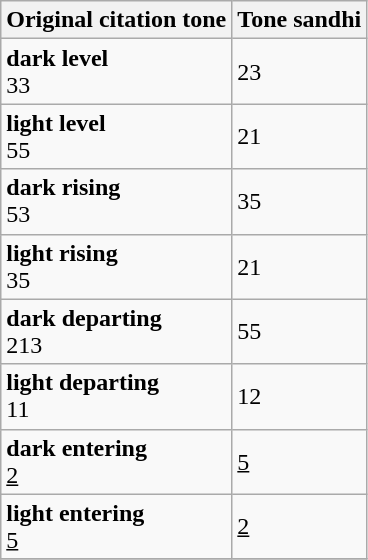<table class="wikitable">
<tr>
<th>Original citation tone</th>
<th>Tone sandhi</th>
</tr>
<tr>
<td><strong>dark level</strong><br>33</td>
<td>23</td>
</tr>
<tr>
<td><strong>light level</strong><br>55</td>
<td>21</td>
</tr>
<tr>
<td><strong>dark rising</strong><br>53</td>
<td>35</td>
</tr>
<tr>
<td><strong>light rising</strong><br>35</td>
<td>21</td>
</tr>
<tr>
<td><strong>dark departing</strong><br>213</td>
<td>55</td>
</tr>
<tr>
<td><strong>light departing</strong><br>11</td>
<td>12</td>
</tr>
<tr>
<td><strong>dark entering</strong><br><u>2</u></td>
<td><u>5</u></td>
</tr>
<tr>
<td><strong>light entering</strong><br><u>5</u></td>
<td><u>2</u></td>
</tr>
<tr>
</tr>
</table>
